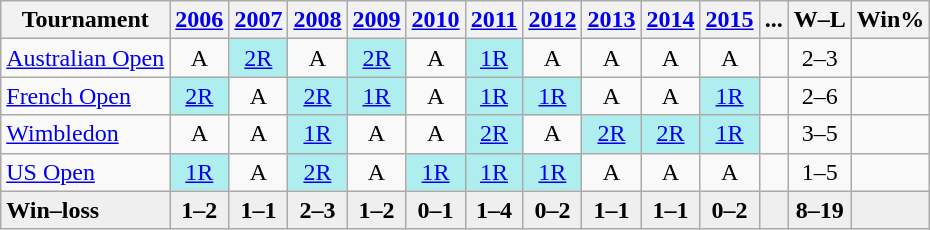<table class="wikitable" style="text-align:center;">
<tr>
<th>Tournament</th>
<th><a href='#'>2006</a></th>
<th><a href='#'>2007</a></th>
<th><a href='#'>2008</a></th>
<th><a href='#'>2009</a></th>
<th><a href='#'>2010</a></th>
<th><a href='#'>2011</a></th>
<th><a href='#'>2012</a></th>
<th><a href='#'>2013</a></th>
<th><a href='#'>2014</a></th>
<th><a href='#'>2015</a></th>
<th>...</th>
<th>W–L</th>
<th>Win%</th>
</tr>
<tr>
<td align="left"><a href='#'>Australian Open</a></td>
<td>A</td>
<td style="background:#afeeee;"><a href='#'>2R</a></td>
<td>A</td>
<td style="background:#afeeee;"><a href='#'>2R</a></td>
<td>A</td>
<td style="background:#afeeee;"><a href='#'>1R</a></td>
<td>A</td>
<td>A</td>
<td>A</td>
<td>A</td>
<td></td>
<td>2–3</td>
<td></td>
</tr>
<tr>
<td align="left"><a href='#'>French Open</a></td>
<td style="background:#afeeee;"><a href='#'>2R</a></td>
<td>A</td>
<td style="background:#afeeee;"><a href='#'>2R</a></td>
<td style="background:#afeeee;"><a href='#'>1R</a></td>
<td>A</td>
<td style="background:#afeeee;"><a href='#'>1R</a></td>
<td style="background:#afeeee;"><a href='#'>1R</a></td>
<td>A</td>
<td>A</td>
<td style="background:#afeeee;"><a href='#'>1R</a></td>
<td></td>
<td>2–6</td>
<td></td>
</tr>
<tr>
<td align="left"><a href='#'>Wimbledon</a></td>
<td>A</td>
<td>A</td>
<td style="background:#afeeee;"><a href='#'>1R</a></td>
<td>A</td>
<td>A</td>
<td style="background:#afeeee;"><a href='#'>2R</a></td>
<td>A</td>
<td style="background:#afeeee;"><a href='#'>2R</a></td>
<td style="background:#afeeee;"><a href='#'>2R</a></td>
<td style="background:#afeeee;"><a href='#'>1R</a></td>
<td></td>
<td>3–5</td>
<td></td>
</tr>
<tr>
<td align="left"><a href='#'>US Open</a></td>
<td style="background:#afeeee;"><a href='#'>1R</a></td>
<td>A</td>
<td style="background:#afeeee;"><a href='#'>2R</a></td>
<td>A</td>
<td style="background:#afeeee;"><a href='#'>1R</a></td>
<td style="background:#afeeee;"><a href='#'>1R</a></td>
<td style="background:#afeeee;"><a href='#'>1R</a></td>
<td>A</td>
<td>A</td>
<td>A</td>
<td></td>
<td>1–5</td>
<td></td>
</tr>
<tr style="background:#efefef; font-weight:bold;">
<td style="text-align:left">Win–loss</td>
<td>1–2</td>
<td>1–1</td>
<td>2–3</td>
<td>1–2</td>
<td>0–1</td>
<td>1–4</td>
<td>0–2</td>
<td>1–1</td>
<td>1–1</td>
<td>0–2</td>
<td></td>
<td>8–19</td>
<td></td>
</tr>
</table>
